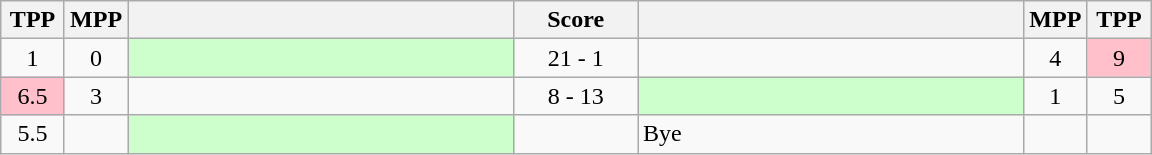<table class="wikitable" style="text-align: center;" |>
<tr>
<th width="35">TPP</th>
<th width="35">MPP</th>
<th width="250"></th>
<th width="75">Score</th>
<th width="250"></th>
<th width="35">MPP</th>
<th width="35">TPP</th>
</tr>
<tr>
<td>1</td>
<td>0</td>
<td style="text-align:left;" bgcolor="ccffcc"><strong></strong></td>
<td>21 - 1</td>
<td style="text-align:left;"></td>
<td>4</td>
<td bgcolor=pink>9</td>
</tr>
<tr>
<td bgcolor=pink>6.5</td>
<td>3</td>
<td style="text-align:left;"></td>
<td>8 - 13</td>
<td style="text-align:left;" bgcolor="ccffcc"><strong></strong></td>
<td>1</td>
<td>5</td>
</tr>
<tr>
<td>5.5</td>
<td></td>
<td style="text-align:left;" bgcolor="ccffcc"><strong></strong></td>
<td></td>
<td style="text-align:left;">Bye</td>
<td></td>
<td></td>
</tr>
</table>
